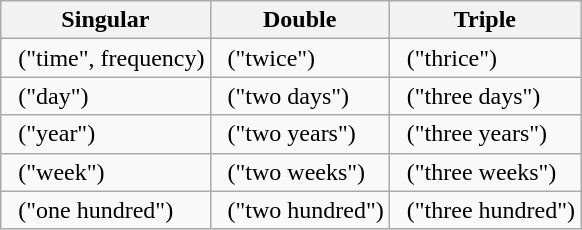<table class="wikitable">
<tr>
<th>Singular</th>
<th>Double</th>
<th>Triple</th>
</tr>
<tr>
<td>    ("time", frequency)</td>
<td>    ("twice")</td>
<td>    ("thrice")</td>
</tr>
<tr>
<td>    ("day")</td>
<td>    ("two days")</td>
<td>    ("three days")</td>
</tr>
<tr>
<td>    ("year")</td>
<td>    ("two years")</td>
<td>    ("three years")</td>
</tr>
<tr>
<td>    ("week")</td>
<td>    ("two weeks")</td>
<td>    ("three weeks")</td>
</tr>
<tr>
<td>    ("one hundred")</td>
<td>    ("two hundred")</td>
<td>    ("three hundred")</td>
</tr>
</table>
